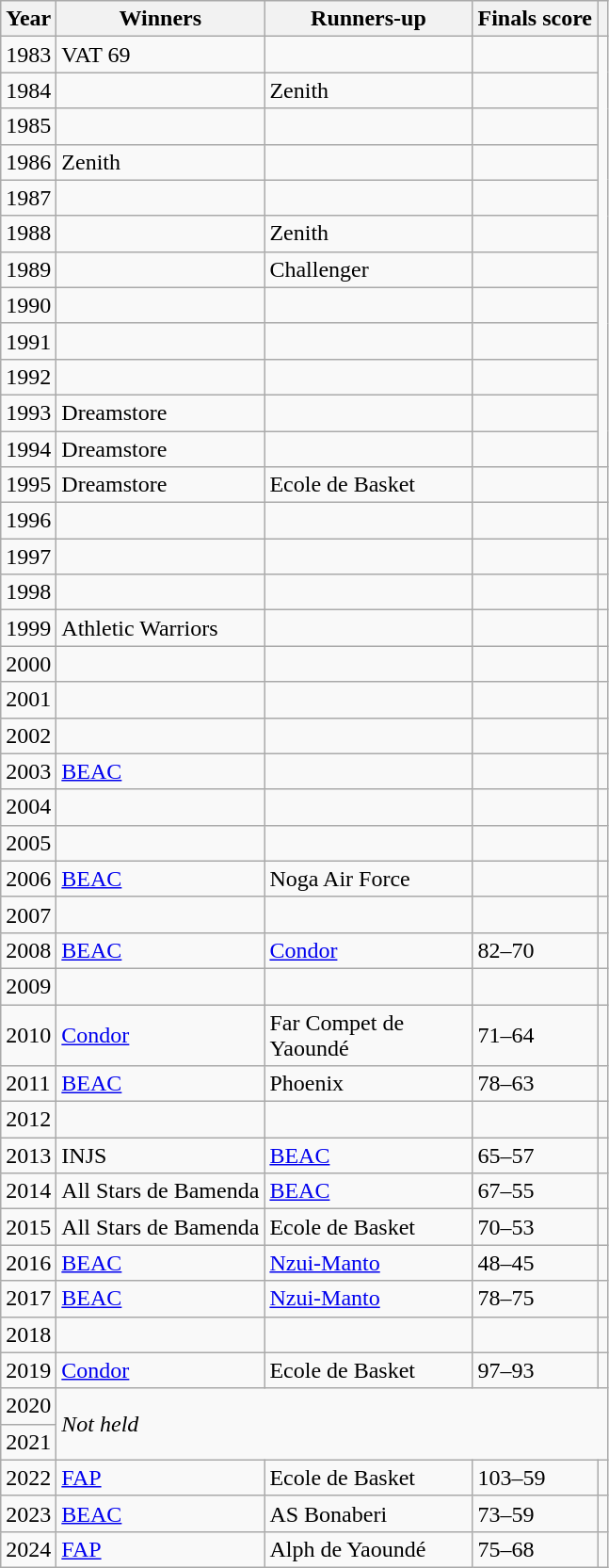<table class="wikitable">
<tr>
<th>Year</th>
<th width="140">Winners</th>
<th width="140">Runners-up</th>
<th>Finals score</th>
<th></th>
</tr>
<tr>
<td>1983</td>
<td>VAT 69</td>
<td></td>
<td></td>
<td rowspan="12"></td>
</tr>
<tr>
<td>1984</td>
<td></td>
<td>Zenith</td>
<td></td>
</tr>
<tr>
<td>1985</td>
<td></td>
<td></td>
<td></td>
</tr>
<tr>
<td>1986</td>
<td>Zenith</td>
<td></td>
<td></td>
</tr>
<tr>
<td>1987</td>
<td></td>
<td></td>
<td></td>
</tr>
<tr>
<td>1988</td>
<td></td>
<td>Zenith</td>
<td></td>
</tr>
<tr>
<td>1989</td>
<td></td>
<td>Challenger</td>
<td></td>
</tr>
<tr>
<td>1990</td>
<td></td>
<td></td>
<td></td>
</tr>
<tr>
<td>1991</td>
<td></td>
<td></td>
<td></td>
</tr>
<tr>
<td>1992</td>
<td></td>
<td></td>
<td></td>
</tr>
<tr>
<td>1993</td>
<td>Dreamstore</td>
<td></td>
<td></td>
</tr>
<tr>
<td>1994</td>
<td>Dreamstore</td>
<td></td>
<td></td>
</tr>
<tr>
<td>1995</td>
<td>Dreamstore</td>
<td>Ecole de Basket</td>
<td></td>
<td></td>
</tr>
<tr>
<td>1996</td>
<td></td>
<td></td>
<td></td>
<td></td>
</tr>
<tr>
<td>1997</td>
<td></td>
<td></td>
<td></td>
<td></td>
</tr>
<tr>
<td>1998</td>
<td></td>
<td></td>
<td></td>
<td></td>
</tr>
<tr>
<td>1999</td>
<td>Athletic Warriors</td>
<td></td>
<td></td>
<td></td>
</tr>
<tr>
<td>2000</td>
<td></td>
<td></td>
<td></td>
<td></td>
</tr>
<tr>
<td>2001</td>
<td></td>
<td></td>
<td></td>
<td></td>
</tr>
<tr>
<td>2002</td>
<td></td>
<td></td>
<td></td>
<td></td>
</tr>
<tr>
<td>2003</td>
<td><a href='#'>BEAC</a></td>
<td></td>
<td></td>
<td></td>
</tr>
<tr>
<td>2004</td>
<td></td>
<td></td>
<td></td>
<td></td>
</tr>
<tr>
<td>2005</td>
<td></td>
<td></td>
<td></td>
<td></td>
</tr>
<tr>
<td>2006</td>
<td><a href='#'>BEAC</a></td>
<td>Noga Air Force</td>
<td></td>
<td></td>
</tr>
<tr>
<td>2007</td>
<td></td>
<td></td>
<td></td>
<td></td>
</tr>
<tr>
<td>2008</td>
<td><a href='#'>BEAC</a></td>
<td><a href='#'>Condor</a></td>
<td>82–70</td>
<td></td>
</tr>
<tr>
<td>2009</td>
<td></td>
<td></td>
<td></td>
<td></td>
</tr>
<tr>
<td>2010</td>
<td><a href='#'>Condor</a></td>
<td>Far Compet de Yaoundé</td>
<td>71–64</td>
<td></td>
</tr>
<tr>
<td>2011</td>
<td><a href='#'>BEAC</a></td>
<td>Phoenix</td>
<td>78–63</td>
<td></td>
</tr>
<tr>
<td>2012</td>
<td></td>
<td></td>
<td></td>
<td></td>
</tr>
<tr>
<td>2013</td>
<td>INJS</td>
<td><a href='#'>BEAC</a></td>
<td>65–57</td>
<td></td>
</tr>
<tr>
<td>2014</td>
<td>All Stars de Bamenda</td>
<td><a href='#'>BEAC</a></td>
<td>67–55</td>
<td></td>
</tr>
<tr>
<td>2015</td>
<td>All Stars de Bamenda</td>
<td>Ecole de Basket</td>
<td>70–53</td>
<td></td>
</tr>
<tr>
<td>2016</td>
<td><a href='#'>BEAC</a></td>
<td><a href='#'>Nzui-Manto</a></td>
<td>48–45</td>
<td></td>
</tr>
<tr>
<td>2017</td>
<td><a href='#'>BEAC</a></td>
<td><a href='#'>Nzui-Manto</a></td>
<td>78–75</td>
<td></td>
</tr>
<tr>
<td>2018</td>
<td></td>
<td></td>
<td></td>
<td></td>
</tr>
<tr>
<td>2019</td>
<td><a href='#'>Condor</a></td>
<td>Ecole de Basket</td>
<td>97–93</td>
<td align="center"></td>
</tr>
<tr>
<td>2020</td>
<td colspan="4" rowspan="2"><em>Not held</em></td>
</tr>
<tr>
<td>2021</td>
</tr>
<tr>
<td>2022</td>
<td><a href='#'>FAP</a></td>
<td>Ecole de Basket</td>
<td>103–59</td>
<td></td>
</tr>
<tr>
<td>2023</td>
<td><a href='#'>BEAC</a></td>
<td>AS Bonaberi</td>
<td>73–59</td>
<td></td>
</tr>
<tr>
<td>2024</td>
<td><a href='#'>FAP</a></td>
<td>Alph de Yaoundé</td>
<td>75–68</td>
<td></td>
</tr>
</table>
